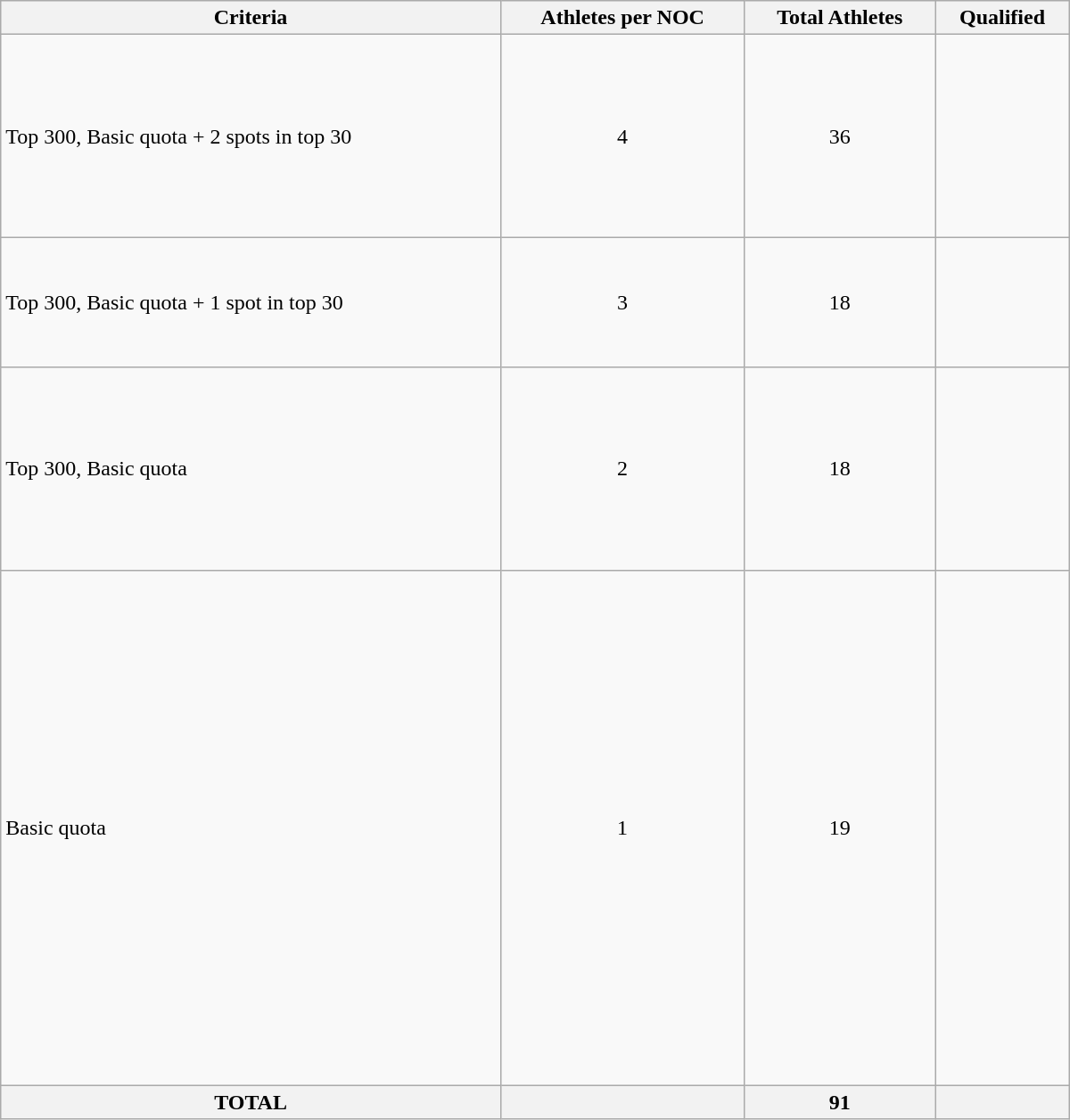<table class="wikitable" width=800>
<tr>
<th>Criteria</th>
<th>Athletes per NOC</th>
<th>Total Athletes</th>
<th>Qualified</th>
</tr>
<tr>
<td>Top 300, Basic quota + 2 spots in top 30</td>
<td align=center>4</td>
<td align=center>36</td>
<td><br><br><br><br><br><br><br><br></td>
</tr>
<tr>
<td>Top 300, Basic quota + 1 spot in top 30</td>
<td align=center>3</td>
<td align=center>18</td>
<td><br><br><br><br><br></td>
</tr>
<tr>
<td>Top 300, Basic quota</td>
<td align=center>2</td>
<td align=center>18</td>
<td><br><br><br><br><br><br><br><br></td>
</tr>
<tr>
<td>Basic quota</td>
<td align=center>1</td>
<td align=center>19</td>
<td><br><br><br><br><br><br><br><br><br><br><br><br><br><br><br><br><br><br><br><s></s><br><s></s><br><s></s></td>
</tr>
<tr>
<th>TOTAL</th>
<th></th>
<th>91</th>
<th></th>
</tr>
</table>
